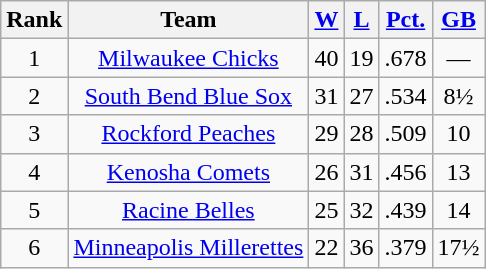<table class="wikitable" style="text-align:center;">
<tr>
<th>Rank</th>
<th>Team</th>
<th><a href='#'>W</a></th>
<th><a href='#'>L</a></th>
<th><a href='#'>Pct.</a></th>
<th><a href='#'>GB</a></th>
</tr>
<tr>
<td>1</td>
<td><a href='#'>Milwaukee Chicks</a></td>
<td>40</td>
<td>19</td>
<td>.678</td>
<td>—</td>
</tr>
<tr>
<td>2</td>
<td><a href='#'>South Bend Blue Sox</a></td>
<td>31</td>
<td>27</td>
<td>.534</td>
<td>8½</td>
</tr>
<tr>
<td>3</td>
<td><a href='#'>Rockford Peaches</a></td>
<td>29</td>
<td>28</td>
<td>.509</td>
<td>10</td>
</tr>
<tr>
<td>4</td>
<td><a href='#'>Kenosha Comets</a></td>
<td>26</td>
<td>31</td>
<td>.456</td>
<td>13</td>
</tr>
<tr>
<td>5</td>
<td><a href='#'>Racine Belles</a></td>
<td>25</td>
<td>32</td>
<td>.439</td>
<td>14</td>
</tr>
<tr>
<td>6</td>
<td><a href='#'>Minneapolis Millerettes</a></td>
<td>22</td>
<td>36</td>
<td>.379</td>
<td>17½</td>
</tr>
</table>
